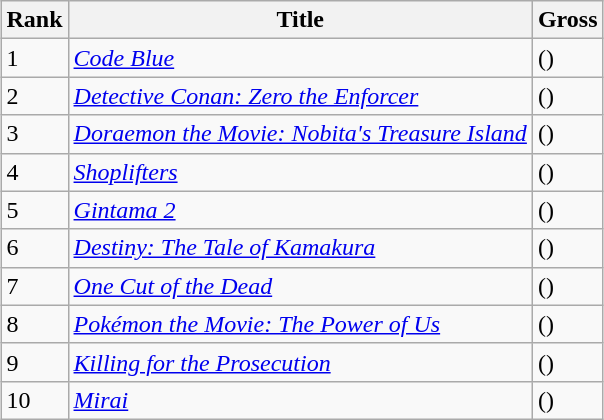<table class="wikitable sortable" style="margin:auto; margin:auto;">
<tr>
<th>Rank</th>
<th>Title</th>
<th>Gross</th>
</tr>
<tr>
<td>1</td>
<td><em><a href='#'>Code Blue</a></em></td>
<td> ()</td>
</tr>
<tr>
<td>2</td>
<td><em><a href='#'>Detective Conan: Zero the Enforcer</a></em></td>
<td> ()</td>
</tr>
<tr>
<td>3</td>
<td><em><a href='#'>Doraemon the Movie: Nobita's Treasure Island</a></em></td>
<td> ()</td>
</tr>
<tr>
<td>4</td>
<td><em><a href='#'>Shoplifters</a></em></td>
<td> ()</td>
</tr>
<tr>
<td>5</td>
<td><em><a href='#'>Gintama 2</a></em></td>
<td> ()</td>
</tr>
<tr>
<td>6</td>
<td><em><a href='#'>Destiny: The Tale of Kamakura</a></em></td>
<td> ()</td>
</tr>
<tr>
<td>7</td>
<td><em><a href='#'>One Cut of the Dead</a></em></td>
<td> ()</td>
</tr>
<tr>
<td>8</td>
<td><em><a href='#'>Pokémon the Movie: The Power of Us</a></em></td>
<td> ()</td>
</tr>
<tr>
<td>9</td>
<td><em><a href='#'>Killing for the Prosecution</a></em></td>
<td> ()</td>
</tr>
<tr>
<td>10</td>
<td><em><a href='#'>Mirai</a></em></td>
<td> ()</td>
</tr>
</table>
